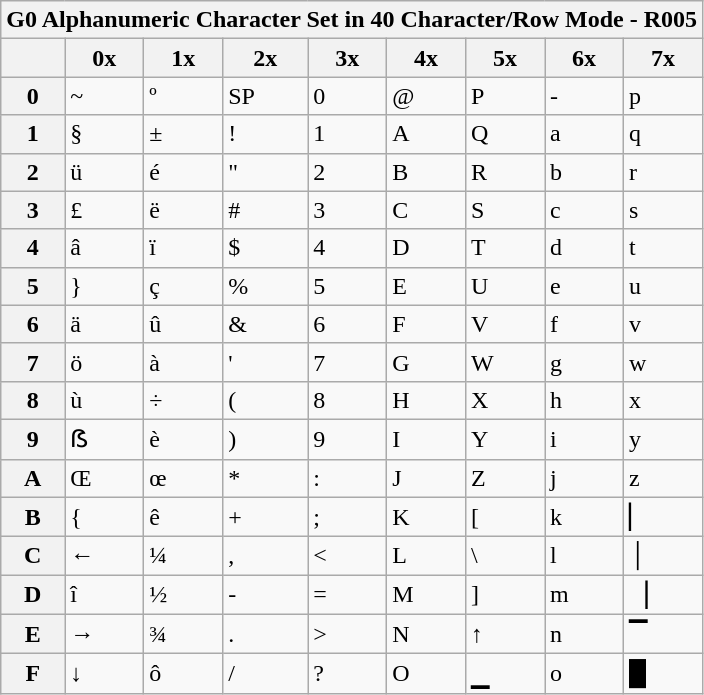<table class="wikitable">
<tr>
<th colspan="9">G0 Alphanumeric Character Set in 40 Character/Row Mode - R005</th>
</tr>
<tr>
<th></th>
<th>0x</th>
<th>1x</th>
<th>2x</th>
<th>3x</th>
<th>4x</th>
<th>5x</th>
<th>6x</th>
<th>7x</th>
</tr>
<tr>
<th>0</th>
<td>~</td>
<td>º</td>
<td>SP</td>
<td>0</td>
<td>@</td>
<td>P</td>
<td>-</td>
<td>p</td>
</tr>
<tr>
<th>1</th>
<td>§</td>
<td>±</td>
<td>!</td>
<td>1</td>
<td>A</td>
<td>Q</td>
<td>a</td>
<td>q</td>
</tr>
<tr>
<th>2</th>
<td>ü</td>
<td>é</td>
<td>"</td>
<td>2</td>
<td>B</td>
<td>R</td>
<td>b</td>
<td>r</td>
</tr>
<tr>
<th>3</th>
<td>£</td>
<td>ë</td>
<td>#</td>
<td>3</td>
<td>C</td>
<td>S</td>
<td>c</td>
<td>s</td>
</tr>
<tr>
<th>4</th>
<td>â</td>
<td>ï</td>
<td>$</td>
<td>4</td>
<td>D</td>
<td>T</td>
<td>d</td>
<td>t</td>
</tr>
<tr>
<th>5</th>
<td>}</td>
<td>ç</td>
<td>%</td>
<td>5</td>
<td>E</td>
<td>U</td>
<td>e</td>
<td>u</td>
</tr>
<tr>
<th>6</th>
<td>ä</td>
<td>û</td>
<td>&</td>
<td>6</td>
<td>F</td>
<td>V</td>
<td>f</td>
<td>v</td>
</tr>
<tr>
<th>7</th>
<td>ö</td>
<td>à</td>
<td>'</td>
<td>7</td>
<td>G</td>
<td>W</td>
<td>g</td>
<td>w</td>
</tr>
<tr>
<th>8</th>
<td>ù</td>
<td>÷</td>
<td>(</td>
<td>8</td>
<td>H</td>
<td>X</td>
<td>h</td>
<td>x</td>
</tr>
<tr>
<th>9</th>
<td>ẞ</td>
<td>è</td>
<td>)</td>
<td>9</td>
<td>I</td>
<td>Y</td>
<td>i</td>
<td>y</td>
</tr>
<tr>
<th>A</th>
<td>Œ</td>
<td>œ</td>
<td>*</td>
<td>:</td>
<td>J</td>
<td>Z</td>
<td>j</td>
<td>z</td>
</tr>
<tr>
<th>B</th>
<td>{</td>
<td>ê</td>
<td>+</td>
<td>;</td>
<td>K</td>
<td>[</td>
<td>k</td>
<td>▏</td>
</tr>
<tr>
<th>C</th>
<td>←</td>
<td>¼</td>
<td>,</td>
<td><</td>
<td>L</td>
<td>\</td>
<td>l</td>
<td>│</td>
</tr>
<tr>
<th>D</th>
<td>î</td>
<td>½</td>
<td>-</td>
<td>=</td>
<td>M</td>
<td>]</td>
<td>m</td>
<td>▕</td>
</tr>
<tr>
<th>E</th>
<td>→</td>
<td>¾</td>
<td>.</td>
<td>></td>
<td>N</td>
<td>↑</td>
<td>n</td>
<td>▔</td>
</tr>
<tr>
<th>F</th>
<td>↓</td>
<td>ô</td>
<td>/</td>
<td>?</td>
<td>O</td>
<td>▁</td>
<td>o</td>
<td>█</td>
</tr>
</table>
